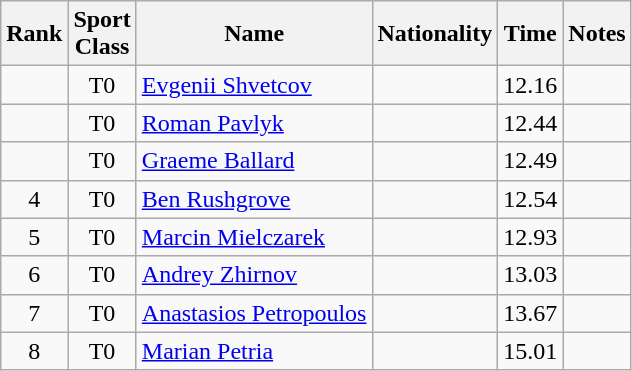<table class="wikitable sortable" style="text-align:center">
<tr>
<th>Rank</th>
<th>Sport<br>Class</th>
<th>Name</th>
<th>Nationality</th>
<th>Time</th>
<th>Notes</th>
</tr>
<tr>
<td></td>
<td>T0</td>
<td align=left><a href='#'>Evgenii Shvetcov</a></td>
<td align=left></td>
<td>12.16</td>
<td></td>
</tr>
<tr>
<td></td>
<td>T0</td>
<td align=left><a href='#'>Roman Pavlyk</a></td>
<td align=left></td>
<td>12.44</td>
<td></td>
</tr>
<tr>
<td></td>
<td>T0</td>
<td align=left><a href='#'>Graeme Ballard</a></td>
<td align=left></td>
<td>12.49</td>
<td></td>
</tr>
<tr>
<td>4</td>
<td>T0</td>
<td align=left><a href='#'>Ben Rushgrove</a></td>
<td align=left></td>
<td>12.54</td>
<td></td>
</tr>
<tr>
<td>5</td>
<td>T0</td>
<td align=left><a href='#'>Marcin Mielczarek</a></td>
<td align=left></td>
<td>12.93</td>
<td></td>
</tr>
<tr>
<td>6</td>
<td>T0</td>
<td align=left><a href='#'>Andrey Zhirnov</a></td>
<td align=left></td>
<td>13.03</td>
<td></td>
</tr>
<tr>
<td>7</td>
<td>T0</td>
<td align=left><a href='#'>Anastasios Petropoulos</a></td>
<td align=left></td>
<td>13.67</td>
<td></td>
</tr>
<tr>
<td>8</td>
<td>T0</td>
<td align=left><a href='#'>Marian Petria</a></td>
<td align=left></td>
<td>15.01</td>
<td></td>
</tr>
</table>
